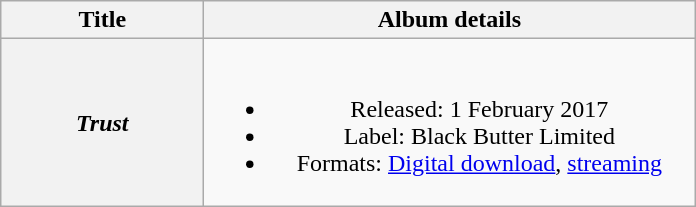<table class="wikitable plainrowheaders" style="text-align:center;">
<tr>
<th scope="col" style="width:8em;">Title</th>
<th scope="col" style="width:20em;">Album details</th>
</tr>
<tr>
<th scope="row"><em>Trust</em></th>
<td><br><ul><li>Released: 1 February 2017</li><li>Label: Black Butter Limited</li><li>Formats: <a href='#'>Digital download</a>, <a href='#'>streaming</a></li></ul></td>
</tr>
</table>
